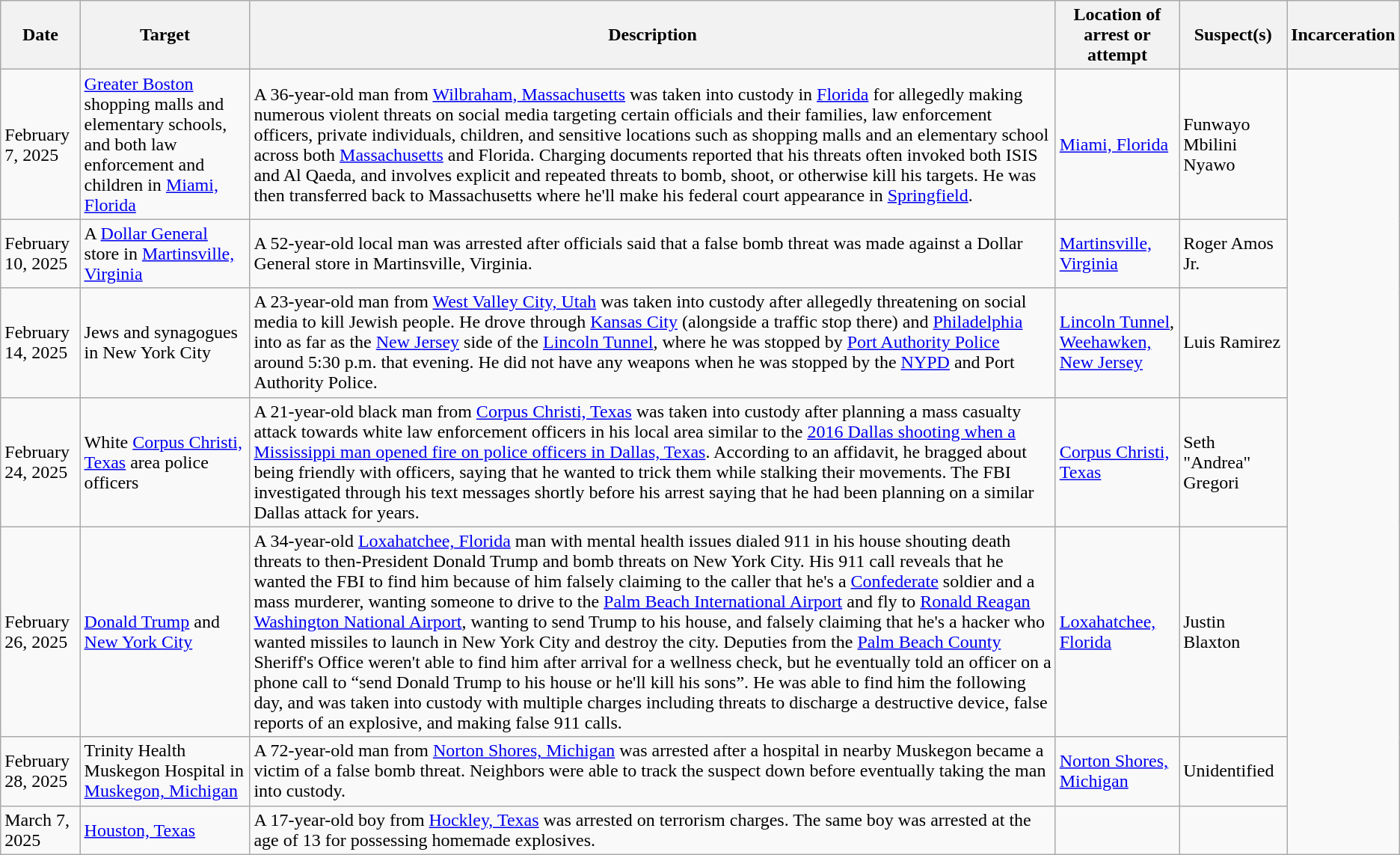<table class="wikitable">
<tr>
<th>Date</th>
<th>Target</th>
<th>Description</th>
<th>Location of arrest or attempt</th>
<th>Suspect(s)</th>
<th>Incarceration</th>
</tr>
<tr>
<td>February 7, 2025</td>
<td><a href='#'>Greater Boston</a> shopping malls and elementary schools, and both law enforcement and children in <a href='#'>Miami, Florida</a></td>
<td>A 36-year-old man from <a href='#'>Wilbraham, Massachusetts</a> was taken into custody in <a href='#'>Florida</a> for allegedly making numerous violent threats on social media targeting certain officials and their families, law enforcement officers, private individuals, children, and sensitive locations such as shopping malls and an elementary school across both <a href='#'>Massachusetts</a> and Florida. Charging documents reported that his threats often invoked both ISIS and Al Qaeda, and involves explicit and repeated threats to bomb, shoot, or otherwise kill his targets. He was then transferred back to Massachusetts where he'll make his federal court appearance in <a href='#'>Springfield</a>.</td>
<td><a href='#'>Miami, Florida</a></td>
<td>Funwayo Mbilini Nyawo</td>
</tr>
<tr>
<td>February 10, 2025</td>
<td>A <a href='#'>Dollar General</a> store in <a href='#'>Martinsville, Virginia</a></td>
<td>A 52-year-old local man was arrested after officials said that a false bomb threat was made against a Dollar General store in Martinsville, Virginia.</td>
<td><a href='#'>Martinsville, Virginia</a></td>
<td>Roger Amos Jr.</td>
</tr>
<tr>
<td>February 14, 2025</td>
<td>Jews and synagogues in New York City</td>
<td>A 23-year-old man from <a href='#'>West Valley City, Utah</a> was taken into custody after allegedly threatening on social media to kill Jewish people. He drove through <a href='#'>Kansas City</a> (alongside a traffic stop there) and <a href='#'>Philadelphia</a> into as far as the <a href='#'>New Jersey</a> side of the <a href='#'>Lincoln Tunnel</a>, where he was stopped by <a href='#'>Port Authority Police</a> around 5:30 p.m. that evening. He did not have any weapons when he was stopped by the <a href='#'>NYPD</a> and Port Authority Police.</td>
<td><a href='#'>Lincoln Tunnel</a>, <a href='#'>Weehawken, New Jersey</a></td>
<td>Luis Ramirez</td>
</tr>
<tr>
<td>February 24, 2025</td>
<td>White <a href='#'>Corpus Christi, Texas</a> area police officers</td>
<td>A 21-year-old black man from <a href='#'>Corpus Christi, Texas</a> was taken into custody after planning a mass casualty attack towards white law enforcement officers in his local area similar to the <a href='#'>2016 Dallas shooting when a Mississippi man opened fire on police officers in Dallas, Texas</a>. According to an affidavit, he bragged about being friendly with officers, saying that he wanted to trick them while stalking their movements. The FBI investigated through his text messages shortly before his arrest saying that he had been planning on a similar Dallas attack for years.</td>
<td><a href='#'>Corpus Christi, Texas</a></td>
<td>Seth "Andrea" Gregori</td>
</tr>
<tr>
<td>February 26, 2025</td>
<td><a href='#'>Donald Trump</a> and <a href='#'>New York City</a></td>
<td>A 34-year-old <a href='#'>Loxahatchee, Florida</a> man with mental health issues dialed 911 in his house shouting death threats to then-President Donald Trump and bomb threats on New York City. His 911 call reveals that he wanted the FBI to find him because of him falsely claiming to the caller that he's a <a href='#'>Confederate</a> soldier and a mass murderer, wanting someone to drive to the <a href='#'>Palm Beach International Airport</a> and fly to <a href='#'>Ronald Reagan Washington National Airport</a>, wanting to send Trump to his house, and falsely claiming that he's a hacker who wanted missiles to launch in New York City and destroy the city. Deputies from the <a href='#'>Palm Beach County</a> Sheriff's Office weren't able to find him after arrival for a wellness check, but he eventually told an officer on a phone call to “send Donald Trump to his house or he'll kill his sons”. He was able to find him the following day, and was taken into custody with multiple charges including threats to discharge a destructive device, false reports of an explosive, and making false 911 calls.</td>
<td><a href='#'>Loxahatchee, Florida</a></td>
<td>Justin Blaxton</td>
</tr>
<tr>
<td>February 28, 2025</td>
<td>Trinity Health Muskegon Hospital in <a href='#'>Muskegon, Michigan</a></td>
<td>A 72-year-old man from <a href='#'>Norton Shores, Michigan</a> was arrested after a hospital in nearby Muskegon became a victim of a false bomb threat. Neighbors were able to track the suspect down before eventually taking the man into custody.</td>
<td><a href='#'>Norton Shores, Michigan</a></td>
<td>Unidentified</td>
</tr>
<tr>
<td>March 7, 2025</td>
<td><a href='#'>Houston, Texas</a></td>
<td>A 17-year-old boy from <a href='#'>Hockley, Texas</a> was arrested on terrorism charges. The same boy was arrested at the age of 13 for possessing homemade explosives.</td>
<td></td>
<td></td>
</tr>
</table>
